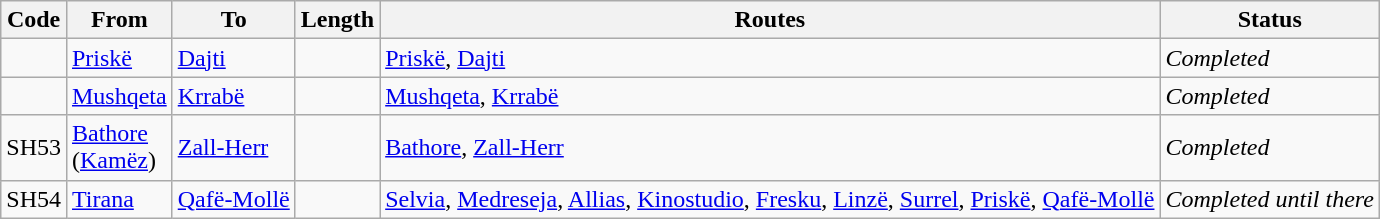<table class="wikitable sortable">
<tr>
<th>Code</th>
<th>From</th>
<th>To</th>
<th>Length</th>
<th>Routes</th>
<th>Status</th>
</tr>
<tr>
<td></td>
<td><a href='#'>Priskë</a></td>
<td><a href='#'>Dajti</a></td>
<td></td>
<td><a href='#'>Priskë</a>, <a href='#'>Dajti</a></td>
<td><em>Completed</em></td>
</tr>
<tr>
<td></td>
<td><a href='#'>Mushqeta</a> </td>
<td><a href='#'>Krrabë</a></td>
<td></td>
<td><a href='#'>Mushqeta</a>, <a href='#'>Krrabë</a></td>
<td><em>Completed</em></td>
</tr>
<tr>
<td>SH53</td>
<td><a href='#'>Bathore</a><br>(<a href='#'>Kamëz</a>) </td>
<td><a href='#'>Zall-Herr</a></td>
<td></td>
<td><a href='#'>Bathore</a>, <a href='#'>Zall-Herr</a></td>
<td><em>Completed</em></td>
</tr>
<tr>
<td>SH54</td>
<td><a href='#'>Tirana</a></td>
<td><a href='#'>Qafë-Mollë</a></td>
<td></td>
<td><a href='#'>Selvia</a>, <a href='#'>Medreseja</a>, <a href='#'>Allias</a>, <a href='#'>Kinostudio</a>, <a href='#'>Fresku</a>, <a href='#'>Linzë</a>, <a href='#'>Surrel</a>, <a href='#'>Priskë</a>, <a href='#'>Qafë-Mollë</a></td>
<td><em>Completed until there</em><br></td>
</tr>
</table>
